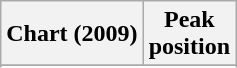<table class="wikitable sortable plainrowheaders" style="text-align:center">
<tr>
<th scope="col">Chart (2009)</th>
<th scope="col">Peak<br>position</th>
</tr>
<tr>
</tr>
<tr>
</tr>
<tr>
</tr>
</table>
